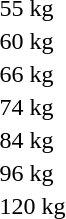<table>
<tr>
<td rowspan=2>55 kg<br></td>
<td rowspan=2></td>
<td rowspan=2></td>
<td></td>
</tr>
<tr>
<td></td>
</tr>
<tr>
<td rowspan=2>60 kg<br></td>
<td rowspan=2></td>
<td rowspan=2></td>
<td></td>
</tr>
<tr>
<td> </td>
</tr>
<tr>
<td rowspan=2>66 kg<br></td>
<td rowspan=2></td>
<td rowspan=2></td>
<td></td>
</tr>
<tr>
<td></td>
</tr>
<tr>
<td rowspan=2>74 kg<br></td>
<td rowspan=2></td>
<td rowspan=2></td>
<td></td>
</tr>
<tr>
<td></td>
</tr>
<tr>
<td rowspan=2>84 kg<br></td>
<td rowspan=2></td>
<td rowspan=2></td>
<td></td>
</tr>
<tr>
<td></td>
</tr>
<tr>
<td rowspan=2>96 kg<br></td>
<td rowspan=2></td>
<td rowspan=2></td>
<td></td>
</tr>
<tr>
<td></td>
</tr>
<tr>
<td rowspan=2>120 kg<br></td>
<td rowspan=2></td>
<td rowspan=2></td>
<td></td>
</tr>
<tr>
<td></td>
</tr>
</table>
